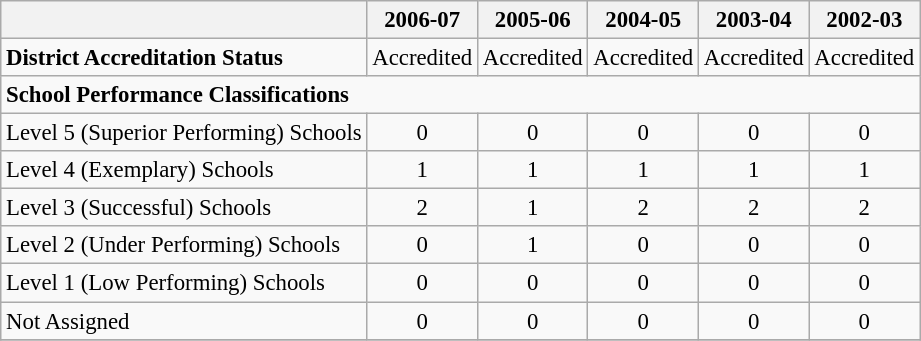<table class="wikitable" style="font-size: 95%;">
<tr>
<th></th>
<th>2006-07</th>
<th>2005-06</th>
<th>2004-05</th>
<th>2003-04</th>
<th>2002-03</th>
</tr>
<tr>
<td align="left"><strong>District Accreditation Status</strong></td>
<td align="center">Accredited</td>
<td align="center">Accredited</td>
<td align="center">Accredited</td>
<td align="center">Accredited</td>
<td align="center">Accredited</td>
</tr>
<tr>
<td align="left" colspan="6"><strong>School Performance Classifications</strong></td>
</tr>
<tr>
<td align="left">Level 5 (Superior Performing) Schools</td>
<td align="center">0</td>
<td align="center">0</td>
<td align="center">0</td>
<td align="center">0</td>
<td align="center">0</td>
</tr>
<tr>
<td align="left">Level 4 (Exemplary) Schools</td>
<td align="center">1</td>
<td align="center">1</td>
<td align="center">1</td>
<td align="center">1</td>
<td align="center">1</td>
</tr>
<tr>
<td align="left">Level 3 (Successful) Schools</td>
<td align="center">2</td>
<td align="center">1</td>
<td align="center">2</td>
<td align="center">2</td>
<td align="center">2</td>
</tr>
<tr>
<td align="left">Level 2 (Under Performing) Schools</td>
<td align="center">0</td>
<td align="center">1</td>
<td align="center">0</td>
<td align="center">0</td>
<td align="center">0</td>
</tr>
<tr>
<td align="left">Level 1 (Low Performing) Schools</td>
<td align="center">0</td>
<td align="center">0</td>
<td align="center">0</td>
<td align="center">0</td>
<td align="center">0</td>
</tr>
<tr>
<td align="left">Not Assigned</td>
<td align="center">0</td>
<td align="center">0</td>
<td align="center">0</td>
<td align="center">0</td>
<td align="center">0</td>
</tr>
<tr>
</tr>
</table>
